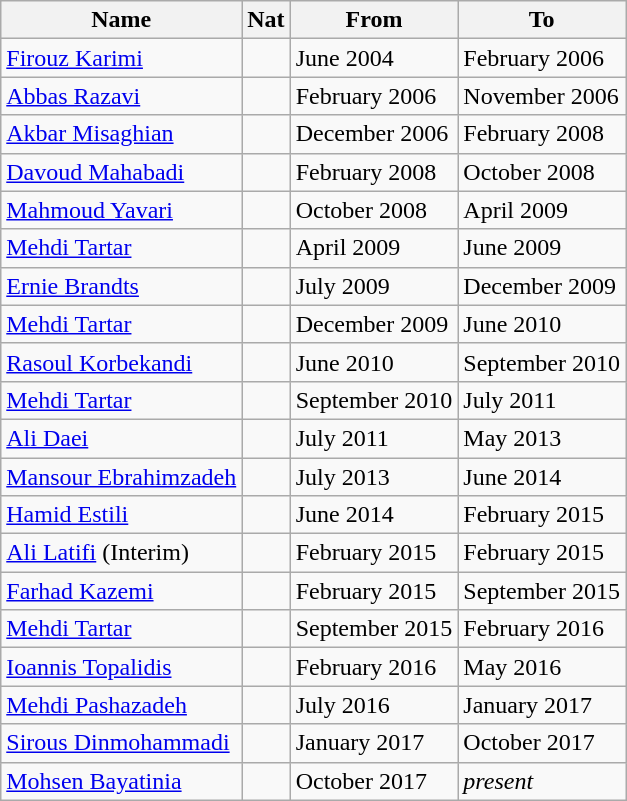<table class="wikitable" style="text-align: center">
<tr>
<th>Name</th>
<th>Nat</th>
<th>From</th>
<th>To</th>
</tr>
<tr>
<td align=left><a href='#'>Firouz Karimi</a></td>
<td align=left></td>
<td align=left>June 2004</td>
<td align=left>February 2006</td>
</tr>
<tr>
<td align=left><a href='#'>Abbas Razavi</a></td>
<td align=left></td>
<td align=left>February 2006</td>
<td align=left>November 2006</td>
</tr>
<tr>
<td align=left><a href='#'>Akbar Misaghian</a></td>
<td align=left></td>
<td align=left>December 2006</td>
<td align=left>February 2008</td>
</tr>
<tr>
<td align=left><a href='#'>Davoud Mahabadi</a></td>
<td align=left></td>
<td align=left>February 2008</td>
<td align=left>October 2008</td>
</tr>
<tr>
<td align=left><a href='#'>Mahmoud Yavari</a></td>
<td align=left></td>
<td align=left>October 2008</td>
<td align=left>April 2009</td>
</tr>
<tr>
<td align=left><a href='#'>Mehdi Tartar</a></td>
<td align=left></td>
<td align=left>April 2009</td>
<td align=left>June 2009</td>
</tr>
<tr>
<td align=left><a href='#'>Ernie Brandts</a></td>
<td align=left></td>
<td align=left>July 2009</td>
<td align=left>December 2009</td>
</tr>
<tr>
<td align=left><a href='#'>Mehdi Tartar</a></td>
<td align=left></td>
<td align=left>December 2009</td>
<td align=left>June 2010</td>
</tr>
<tr>
<td align=left><a href='#'>Rasoul Korbekandi</a></td>
<td align=left></td>
<td align=left>June 2010</td>
<td align=left>September 2010</td>
</tr>
<tr>
<td align=left><a href='#'>Mehdi Tartar</a></td>
<td align=left></td>
<td align=left>September 2010</td>
<td align=left>July 2011</td>
</tr>
<tr>
<td align=left><a href='#'>Ali Daei</a></td>
<td align=left></td>
<td align=left>July 2011</td>
<td align=left>May 2013</td>
</tr>
<tr>
<td align=left><a href='#'>Mansour Ebrahimzadeh</a></td>
<td align=left></td>
<td align=left>July 2013</td>
<td align=left>June 2014</td>
</tr>
<tr>
<td align=left><a href='#'>Hamid Estili</a></td>
<td align=left></td>
<td align=left>June 2014</td>
<td align=left>February 2015</td>
</tr>
<tr>
<td align=left><a href='#'>Ali Latifi</a> (Interim)</td>
<td align=left></td>
<td align=left>February 2015</td>
<td align=left>February 2015</td>
</tr>
<tr>
<td align=left><a href='#'>Farhad Kazemi</a></td>
<td align=left></td>
<td align=left>February 2015</td>
<td align=left>September 2015</td>
</tr>
<tr>
<td align=left><a href='#'>Mehdi Tartar</a></td>
<td align=left></td>
<td align=left>September 2015</td>
<td align=left>February 2016</td>
</tr>
<tr>
<td align=left><a href='#'>Ioannis Topalidis</a></td>
<td align=left></td>
<td align=left>February 2016</td>
<td align=left>May 2016</td>
</tr>
<tr>
<td align=left><a href='#'>Mehdi Pashazadeh</a></td>
<td align=left></td>
<td align=left>July 2016</td>
<td align=left>January 2017</td>
</tr>
<tr>
<td align=left><a href='#'>Sirous Dinmohammadi</a></td>
<td align=left></td>
<td align=left>January 2017</td>
<td align=left>October 2017</td>
</tr>
<tr>
<td align=left><a href='#'>Mohsen Bayatinia</a></td>
<td align=left></td>
<td align=left>October 2017</td>
<td align=left><em>present</em></td>
</tr>
</table>
